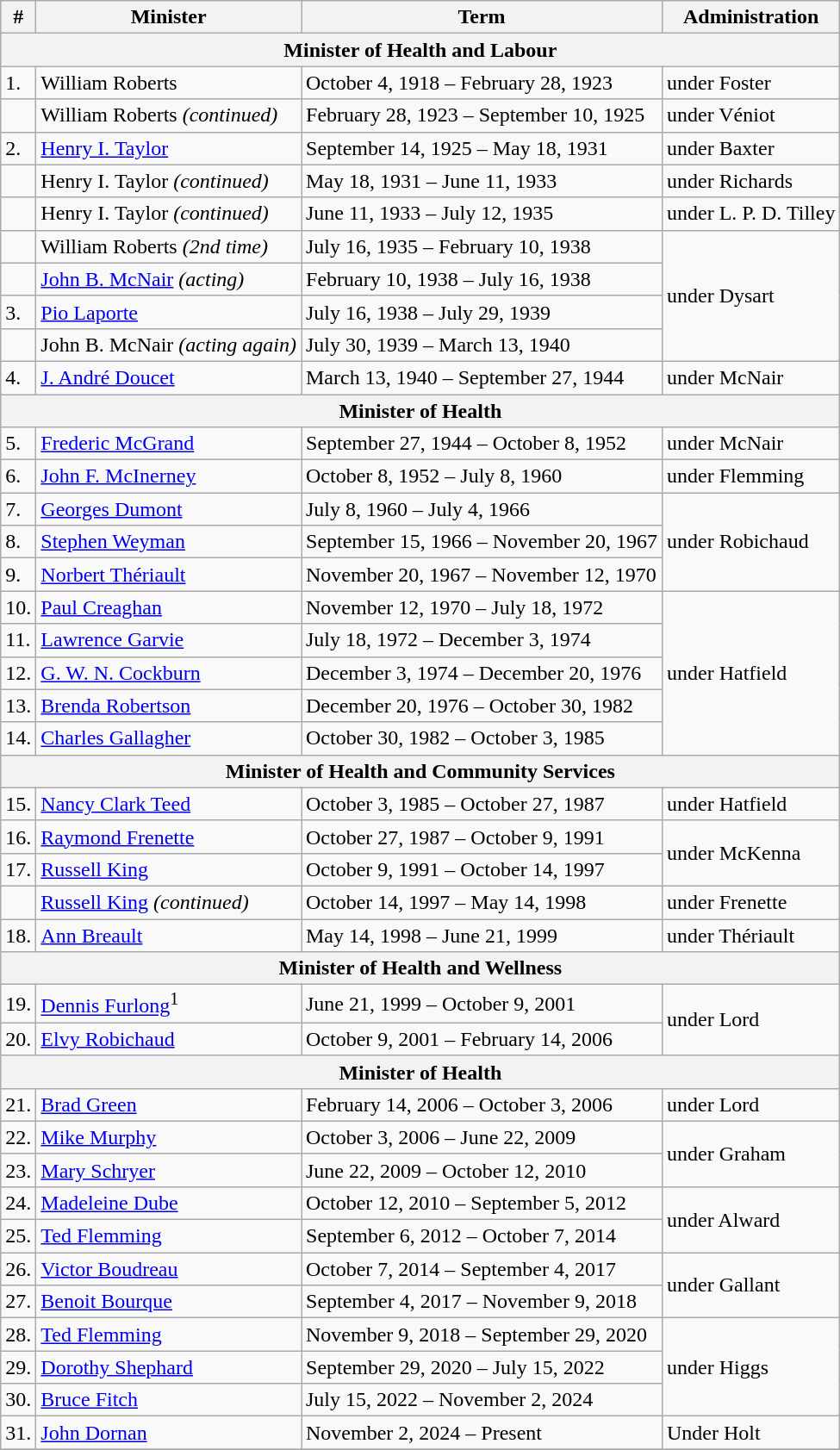<table class="wikitable">
<tr>
<th>#</th>
<th>Minister</th>
<th>Term</th>
<th>Administration</th>
</tr>
<tr>
<th colspan=4>Minister of Health and Labour</th>
</tr>
<tr>
<td>1.</td>
<td>William Roberts</td>
<td>October 4, 1918 – February 28, 1923</td>
<td>under Foster</td>
</tr>
<tr>
<td></td>
<td>William Roberts <em>(continued)</em></td>
<td>February 28, 1923 – September 10, 1925</td>
<td>under Véniot</td>
</tr>
<tr>
<td>2.</td>
<td><a href='#'>Henry I. Taylor</a></td>
<td>September 14, 1925 – May 18, 1931</td>
<td>under Baxter</td>
</tr>
<tr>
<td></td>
<td>Henry I. Taylor <em>(continued)</em></td>
<td>May 18, 1931 – June 11, 1933</td>
<td>under Richards</td>
</tr>
<tr>
<td></td>
<td>Henry I. Taylor <em>(continued)</em></td>
<td>June 11, 1933 – July 12, 1935</td>
<td>under L. P. D. Tilley</td>
</tr>
<tr>
<td></td>
<td>William Roberts <em>(2nd time)</em></td>
<td>July 16, 1935 – February 10, 1938</td>
<td rowspan=4>under Dysart</td>
</tr>
<tr>
<td></td>
<td><a href='#'>John B. McNair</a> <em>(acting)</em></td>
<td>February 10, 1938 – July 16, 1938</td>
</tr>
<tr>
<td>3.</td>
<td><a href='#'>Pio Laporte</a></td>
<td>July 16, 1938 – July 29, 1939</td>
</tr>
<tr>
<td></td>
<td>John B. McNair <em>(acting again)</em></td>
<td>July 30, 1939 – March 13, 1940</td>
</tr>
<tr>
<td>4.</td>
<td><a href='#'>J. André Doucet</a></td>
<td>March 13, 1940 – September 27, 1944</td>
<td>under McNair</td>
</tr>
<tr>
<th colspan=4>Minister of Health</th>
</tr>
<tr>
<td>5.</td>
<td><a href='#'>Frederic McGrand</a></td>
<td>September 27, 1944 – October 8, 1952</td>
<td>under McNair</td>
</tr>
<tr>
<td>6.</td>
<td><a href='#'>John F. McInerney</a></td>
<td>October 8, 1952 – July 8, 1960</td>
<td>under Flemming</td>
</tr>
<tr>
<td>7.</td>
<td><a href='#'>Georges Dumont</a></td>
<td>July 8, 1960 – July 4, 1966</td>
<td rowspan=3>under Robichaud</td>
</tr>
<tr>
<td>8.</td>
<td><a href='#'>Stephen Weyman</a></td>
<td>September 15, 1966 – November 20, 1967</td>
</tr>
<tr>
<td>9.</td>
<td><a href='#'>Norbert Thériault</a></td>
<td>November 20, 1967 – November 12, 1970</td>
</tr>
<tr>
<td>10.</td>
<td><a href='#'>Paul Creaghan</a></td>
<td>November 12, 1970 – July 18, 1972</td>
<td rowspan=5>under Hatfield</td>
</tr>
<tr>
<td>11.</td>
<td><a href='#'>Lawrence Garvie</a></td>
<td>July 18, 1972 – December 3, 1974</td>
</tr>
<tr>
<td>12.</td>
<td><a href='#'>G. W. N. Cockburn</a></td>
<td>December 3, 1974 – December 20, 1976</td>
</tr>
<tr>
<td>13.</td>
<td><a href='#'>Brenda Robertson</a></td>
<td>December 20, 1976 – October 30, 1982</td>
</tr>
<tr>
<td>14.</td>
<td><a href='#'>Charles Gallagher</a></td>
<td>October 30, 1982 – October 3, 1985</td>
</tr>
<tr>
<th colspan=4>Minister of Health and Community Services</th>
</tr>
<tr>
<td>15.</td>
<td><a href='#'>Nancy Clark Teed</a></td>
<td>October 3, 1985 – October 27, 1987</td>
<td>under Hatfield</td>
</tr>
<tr>
<td>16.</td>
<td><a href='#'>Raymond Frenette</a></td>
<td>October 27, 1987 – October 9, 1991</td>
<td rowspan=2>under McKenna</td>
</tr>
<tr>
<td>17.</td>
<td><a href='#'>Russell King</a></td>
<td>October 9, 1991 – October 14, 1997</td>
</tr>
<tr>
<td></td>
<td><a href='#'>Russell King</a> <em>(continued)</em></td>
<td>October 14, 1997 – May 14, 1998</td>
<td>under Frenette</td>
</tr>
<tr>
<td>18.</td>
<td><a href='#'>Ann Breault</a></td>
<td>May 14, 1998 – June 21, 1999</td>
<td>under Thériault</td>
</tr>
<tr>
<th colspan=4>Minister of Health and Wellness</th>
</tr>
<tr>
<td>19.</td>
<td><a href='#'>Dennis Furlong</a><sup>1</sup></td>
<td>June 21, 1999 – October 9, 2001</td>
<td rowspan=2>under Lord</td>
</tr>
<tr>
<td>20.</td>
<td><a href='#'>Elvy Robichaud</a></td>
<td>October 9, 2001 – February 14, 2006</td>
</tr>
<tr>
<th colspan=4>Minister of Health</th>
</tr>
<tr>
<td>21.</td>
<td><a href='#'>Brad Green</a></td>
<td>February 14, 2006 – October 3, 2006</td>
<td>under Lord</td>
</tr>
<tr>
<td>22.</td>
<td><a href='#'>Mike Murphy</a></td>
<td>October 3, 2006 – June 22, 2009</td>
<td rowspan=2>under Graham</td>
</tr>
<tr>
<td>23.</td>
<td><a href='#'>Mary Schryer</a></td>
<td>June 22, 2009 – October 12, 2010</td>
</tr>
<tr>
<td>24.</td>
<td><a href='#'>Madeleine Dube</a></td>
<td>October 12, 2010 – September 5, 2012</td>
<td rowspan=2>under Alward</td>
</tr>
<tr>
<td>25.</td>
<td><a href='#'>Ted Flemming</a></td>
<td>September 6, 2012 – October 7, 2014</td>
</tr>
<tr>
<td>26.</td>
<td><a href='#'>Victor Boudreau</a></td>
<td>October 7, 2014 – September 4, 2017</td>
<td rowspan=2>under Gallant</td>
</tr>
<tr>
<td>27.</td>
<td><a href='#'>Benoit Bourque</a></td>
<td>September 4, 2017 – November 9, 2018</td>
</tr>
<tr>
<td>28.</td>
<td><a href='#'>Ted Flemming</a></td>
<td>November 9, 2018 – September 29, 2020</td>
<td rowspan=3>under Higgs</td>
</tr>
<tr>
<td>29.</td>
<td><a href='#'>Dorothy Shephard</a></td>
<td>September 29, 2020 – July 15, 2022</td>
</tr>
<tr>
<td>30.</td>
<td><a href='#'>Bruce Fitch</a></td>
<td>July 15, 2022 – November 2, 2024</td>
</tr>
<tr>
<td>31.</td>
<td><a href='#'>John Dornan</a></td>
<td>November 2, 2024 – Present</td>
<td>Under Holt</td>
</tr>
<tr>
</tr>
</table>
